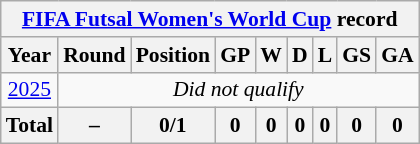<table class="wikitable" style="text-align: center;font-size:90%;">
<tr>
<th colspan=9><a href='#'>FIFA Futsal Women's World Cup</a> record</th>
</tr>
<tr>
<th>Year</th>
<th>Round</th>
<th>Position</th>
<th>GP</th>
<th>W</th>
<th>D</th>
<th>L</th>
<th>GS</th>
<th>GA</th>
</tr>
<tr>
<td> <a href='#'>2025</a></td>
<td colspan=8><em>Did not qualify</em></td>
</tr>
<tr>
<th><strong>Total</strong></th>
<th>–</th>
<th><strong>0/1</strong></th>
<th><strong>0</strong></th>
<th><strong>0</strong></th>
<th><strong>0</strong></th>
<th><strong>0</strong></th>
<th><strong>0</strong></th>
<th><strong>0</strong></th>
</tr>
</table>
